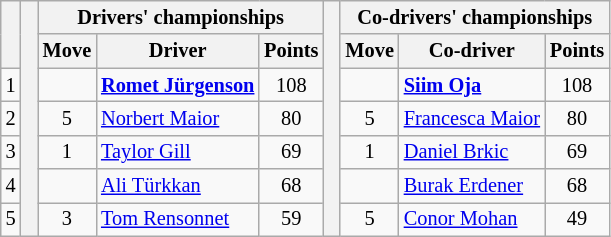<table class="wikitable" style="font-size:85%;">
<tr>
<th rowspan="2"></th>
<th rowspan="7" style="width:5px;"></th>
<th colspan="3">Drivers' championships</th>
<th rowspan="7" style="width:5px;"></th>
<th colspan="3" nowrap>Co-drivers' championships</th>
</tr>
<tr>
<th>Move</th>
<th>Driver</th>
<th>Points</th>
<th>Move</th>
<th>Co-driver</th>
<th>Points</th>
</tr>
<tr>
<td align="center">1</td>
<td align="center"></td>
<td><strong><a href='#'>Romet Jürgenson</a></strong></td>
<td align="center">108</td>
<td align="center"></td>
<td><strong><a href='#'>Siim Oja</a></strong></td>
<td align="center">108</td>
</tr>
<tr>
<td align="center">2</td>
<td align="center"> 5</td>
<td><a href='#'>Norbert Maior</a></td>
<td align="center">80</td>
<td align="center"> 5</td>
<td><a href='#'>Francesca Maior</a></td>
<td align="center">80</td>
</tr>
<tr>
<td align="center">3</td>
<td align="center"> 1</td>
<td><a href='#'>Taylor Gill</a></td>
<td align="center">69</td>
<td align="center"> 1</td>
<td><a href='#'>Daniel Brkic</a></td>
<td align="center">69</td>
</tr>
<tr>
<td align="center">4</td>
<td align="center"></td>
<td><a href='#'>Ali Türkkan</a></td>
<td align="center">68</td>
<td align="center"></td>
<td><a href='#'>Burak Erdener</a></td>
<td align="center">68</td>
</tr>
<tr>
<td align="center">5</td>
<td align="center"> 3</td>
<td><a href='#'>Tom Rensonnet</a></td>
<td align="center">59</td>
<td align="center"> 5</td>
<td><a href='#'>Conor Mohan</a></td>
<td align="center">49</td>
</tr>
</table>
